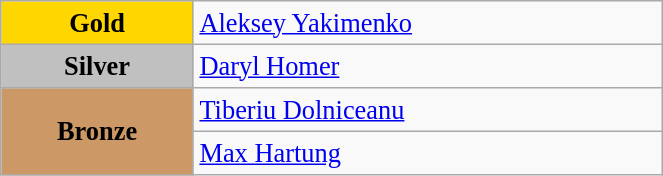<table class="wikitable" style=" text-align:center; font-size:110%;" width="35%">
<tr>
<td rowspan="1" bgcolor="gold"><strong>Gold</strong></td>
<td align=left> <a href='#'>Aleksey Yakimenko</a></td>
</tr>
<tr>
<td rowspan="1" bgcolor="silver"><strong>Silver</strong></td>
<td align=left> <a href='#'>Daryl Homer</a></td>
</tr>
<tr>
<td rowspan="2" bgcolor="#cc9966"><strong>Bronze</strong></td>
<td align=left> <a href='#'>Tiberiu Dolniceanu</a></td>
</tr>
<tr>
<td align=left> <a href='#'>Max Hartung</a></td>
</tr>
</table>
